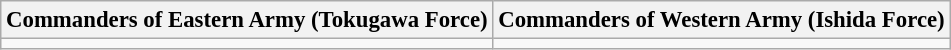<table class="wikitable floatright" style="font-size: 95%;">
<tr>
<th scope="col">Commanders of Eastern Army (Tokugawa Force)</th>
<th scope="col">Commanders of Western Army (Ishida Force)</th>
</tr>
<tr>
<td></td>
<td></td>
</tr>
</table>
